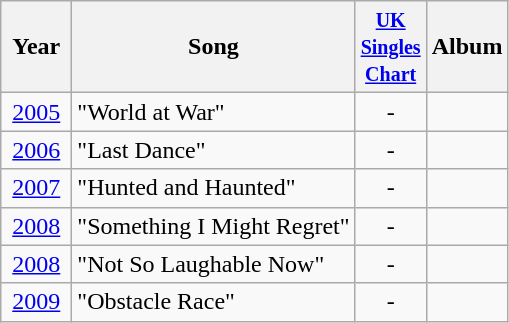<table class="wikitable">
<tr>
<th width="40">Year</th>
<th>Song</th>
<th width="40"><small><a href='#'>UK Singles Chart</a></small></th>
<th>Album</th>
</tr>
<tr>
<td align="center"><a href='#'>2005</a></td>
<td>"World at War"</td>
<td align="center">-</td>
<td></td>
</tr>
<tr>
<td align="center"><a href='#'>2006</a></td>
<td>"Last Dance"</td>
<td align="center">-</td>
<td></td>
</tr>
<tr>
<td align="center"><a href='#'>2007</a></td>
<td>"Hunted and Haunted"</td>
<td align="center">-</td>
<td></td>
</tr>
<tr>
<td align="center"><a href='#'>2008</a></td>
<td>"Something I Might Regret"</td>
<td align="center">-</td>
<td></td>
</tr>
<tr>
<td align="center"><a href='#'>2008</a></td>
<td>"Not So Laughable Now"</td>
<td align="center">-</td>
<td></td>
</tr>
<tr>
<td align="center"><a href='#'>2009</a></td>
<td>"Obstacle Race"</td>
<td align="center">-</td>
</tr>
</table>
